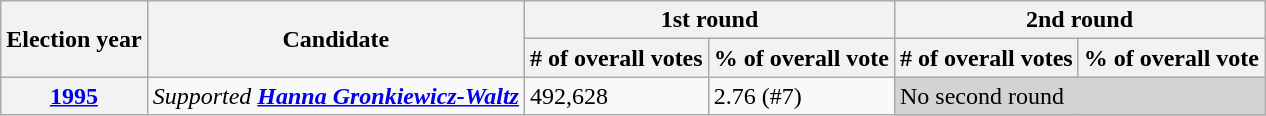<table class=wikitable>
<tr>
<th rowspan=2>Election year</th>
<th rowspan=2>Candidate</th>
<th colspan=2>1st round</th>
<th colspan=2>2nd round</th>
</tr>
<tr>
<th># of overall votes</th>
<th>% of overall vote</th>
<th># of overall votes</th>
<th>% of overall vote</th>
</tr>
<tr>
<th><a href='#'>1995</a></th>
<td><em>Supported <strong><a href='#'>Hanna Gronkiewicz-Waltz</a><strong><em></td>
<td>492,628</td>
<td>2.76 (#7)</td>
<td colspan=2 style="background:lightgrey;">No second round</td>
</tr>
</table>
